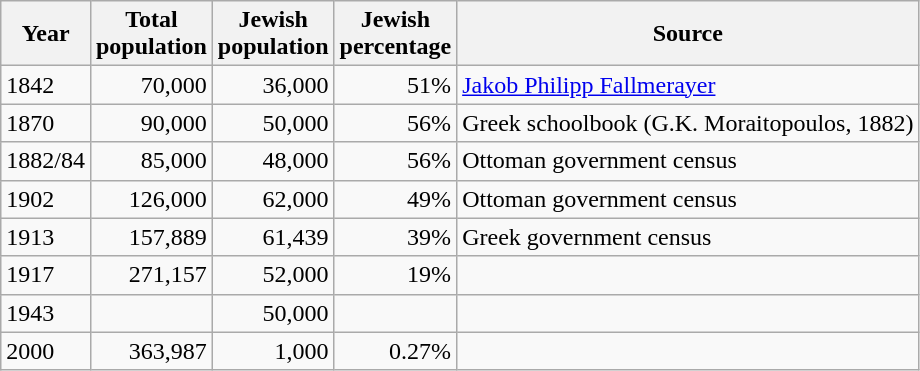<table class="wikitable sortable">
<tr>
<th>Year</th>
<th>Total <br>population</th>
<th>Jewish <br>population</th>
<th>Jewish <br>percentage</th>
<th>Source</th>
</tr>
<tr>
<td>1842</td>
<td style="text-align:right;">70,000</td>
<td style="text-align:right;">36,000</td>
<td style="text-align:right;">51%</td>
<td><a href='#'>Jakob Philipp Fallmerayer</a></td>
</tr>
<tr>
<td>1870</td>
<td style="text-align:right;">90,000</td>
<td style="text-align:right;">50,000</td>
<td style="text-align:right;">56%</td>
<td>Greek schoolbook (G.K. Moraitopoulos, 1882)</td>
</tr>
<tr>
<td>1882/84</td>
<td style="text-align:right;">85,000</td>
<td style="text-align:right;">48,000</td>
<td style="text-align:right;">56%</td>
<td>Ottoman government census</td>
</tr>
<tr>
<td>1902</td>
<td style="text-align:right;">126,000</td>
<td style="text-align:right;">62,000</td>
<td style="text-align:right;">49%</td>
<td>Ottoman government census</td>
</tr>
<tr>
<td>1913</td>
<td style="text-align:right;">157,889</td>
<td style="text-align:right;">61,439</td>
<td style="text-align:right;">39%</td>
<td>Greek government census</td>
</tr>
<tr>
<td>1917</td>
<td style="text-align:right;">271,157</td>
<td style="text-align:right;">52,000</td>
<td style="text-align:right;">19%</td>
<td></td>
</tr>
<tr>
<td>1943</td>
<td style="text-align:right;"></td>
<td style="text-align:right;">50,000</td>
<td style="text-align:right;"></td>
<td></td>
</tr>
<tr>
<td>2000</td>
<td style="text-align:right;">363,987</td>
<td style="text-align:right;">1,000</td>
<td style="text-align:right;">0.27%</td>
<td></td>
</tr>
</table>
